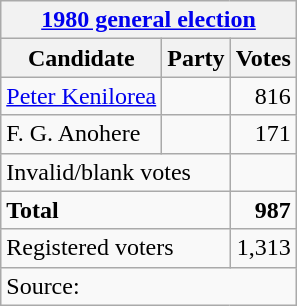<table class=wikitable style=text-align:left>
<tr>
<th colspan=3><a href='#'>1980 general election</a></th>
</tr>
<tr>
<th>Candidate</th>
<th>Party</th>
<th>Votes</th>
</tr>
<tr>
<td><a href='#'>Peter Kenilorea</a></td>
<td></td>
<td align=right>816</td>
</tr>
<tr>
<td>F. G. Anohere</td>
<td></td>
<td align=right>171</td>
</tr>
<tr>
<td colspan=2>Invalid/blank votes</td>
<td></td>
</tr>
<tr>
<td colspan=2><strong>Total</strong></td>
<td align=right><strong>987</strong></td>
</tr>
<tr>
<td colspan=2>Registered voters</td>
<td align=right>1,313</td>
</tr>
<tr>
<td colspan=3>Source: </td>
</tr>
</table>
